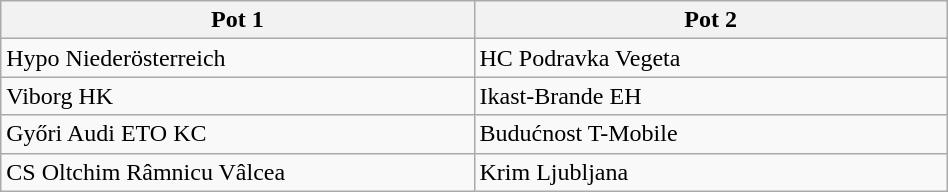<table class="wikitable" width=50%>
<tr>
<th width=50%>Pot 1</th>
<th width=50%>Pot 2</th>
</tr>
<tr>
<td>Hypo Niederösterreich</td>
<td>HC Podravka Vegeta</td>
</tr>
<tr>
<td>Viborg HK</td>
<td>Ikast-Brande EH</td>
</tr>
<tr>
<td>Győri Audi ETO KC</td>
<td>Budućnost T-Mobile</td>
</tr>
<tr>
<td>CS Oltchim Râmnicu Vâlcea</td>
<td>Krim Ljubljana</td>
</tr>
</table>
